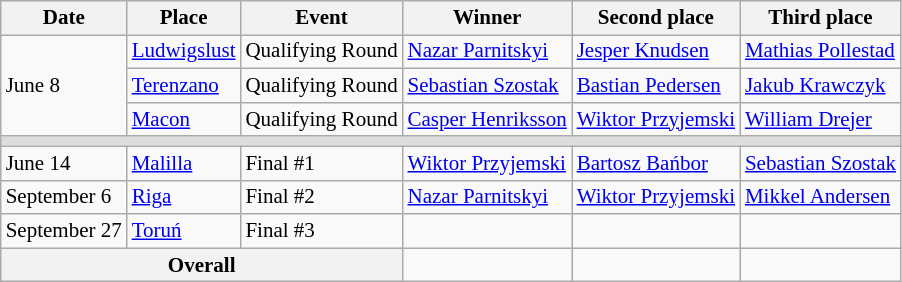<table class=wikitable style="font-size:14px">
<tr>
<th>Date</th>
<th>Place</th>
<th>Event</th>
<th>Winner</th>
<th>Second place</th>
<th>Third place</th>
</tr>
<tr>
<td rowspan=3>June 8</td>
<td> <a href='#'>Ludwigslust</a></td>
<td>Qualifying Round</td>
<td> <a href='#'>Nazar Parnitskyi</a></td>
<td> <a href='#'>Jesper Knudsen</a></td>
<td> <a href='#'>Mathias Pollestad</a></td>
</tr>
<tr>
<td> <a href='#'>Terenzano</a></td>
<td>Qualifying Round</td>
<td> <a href='#'>Sebastian Szostak</a></td>
<td> <a href='#'>Bastian Pedersen</a></td>
<td> <a href='#'>Jakub Krawczyk</a></td>
</tr>
<tr>
<td> <a href='#'>Macon</a></td>
<td>Qualifying Round</td>
<td> <a href='#'>Casper Henriksson</a></td>
<td> <a href='#'>Wiktor Przyjemski</a></td>
<td> <a href='#'>William Drejer</a></td>
</tr>
<tr bgcolor=#DDDDDD>
<td colspan=7></td>
</tr>
<tr>
<td>June 14</td>
<td> <a href='#'>Malilla</a></td>
<td>Final #1</td>
<td> <a href='#'>Wiktor Przyjemski</a></td>
<td> <a href='#'>Bartosz Bańbor</a></td>
<td> <a href='#'>Sebastian Szostak</a></td>
</tr>
<tr>
<td>September 6</td>
<td> <a href='#'>Riga</a></td>
<td>Final #2</td>
<td> <a href='#'>Nazar Parnitskyi</a></td>
<td> <a href='#'>Wiktor Przyjemski</a></td>
<td> <a href='#'>Mikkel Andersen</a></td>
</tr>
<tr>
<td>September 27</td>
<td> <a href='#'>Toruń</a></td>
<td>Final #3</td>
<td></td>
<td></td>
<td></td>
</tr>
<tr>
<th colspan=3><strong>Overall</strong></th>
<td></td>
<td></td>
<td></td>
</tr>
</table>
